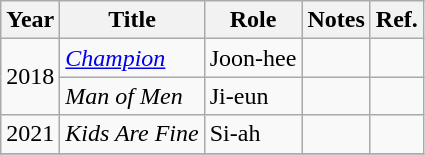<table class="wikitable sortable">
<tr>
<th>Year</th>
<th>Title</th>
<th>Role</th>
<th class="unsortable">Notes</th>
<th class="unsortable">Ref.</th>
</tr>
<tr>
<td rowspan="2">2018</td>
<td><em><a href='#'>Champion</a></em></td>
<td>Joon-hee</td>
<td></td>
<td></td>
</tr>
<tr>
<td><em>Man of Men</em></td>
<td>Ji-eun</td>
<td></td>
<td></td>
</tr>
<tr>
<td>2021</td>
<td><em>Kids Are Fine</em></td>
<td>Si-ah</td>
<td></td>
<td></td>
</tr>
<tr>
</tr>
</table>
